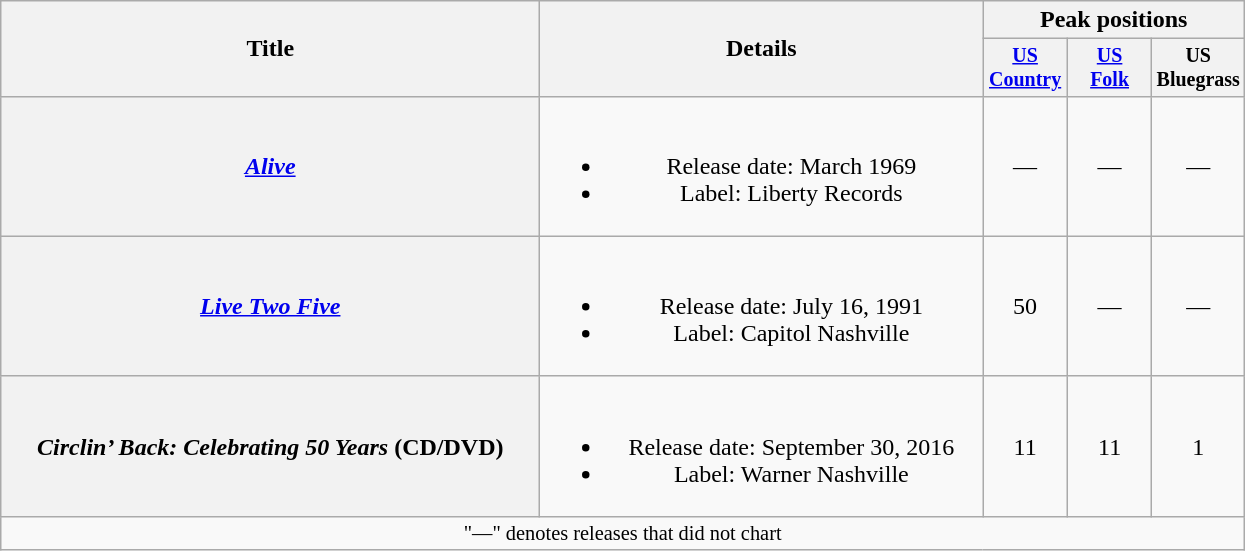<table class="wikitable plainrowheaders" style="text-align:center;">
<tr>
<th rowspan="2" style="width:22em;">Title</th>
<th rowspan="2" style="width:18em;">Details</th>
<th colspan="3">Peak positions</th>
</tr>
<tr style="font-size:smaller;">
<th width="50"><a href='#'>US<br> Country</a></th>
<th width="50"><a href='#'>US<br>Folk</a></th>
<th width="50">US<br>Bluegrass</th>
</tr>
<tr>
<th scope="row"><em><a href='#'>Alive</a></em></th>
<td><br><ul><li>Release date: March 1969</li><li>Label: Liberty Records</li></ul></td>
<td>—</td>
<td>—</td>
<td>—</td>
</tr>
<tr>
<th scope="row"><em><a href='#'>Live Two Five</a></em></th>
<td><br><ul><li>Release date: July 16, 1991</li><li>Label: Capitol Nashville</li></ul></td>
<td>50</td>
<td>—</td>
<td>—</td>
</tr>
<tr>
<th scope="row"><em>Circlin’ Back: Celebrating 50 Years</em> (CD/DVD)</th>
<td><br><ul><li>Release date: September 30, 2016</li><li>Label: Warner Nashville</li></ul></td>
<td>11</td>
<td>11</td>
<td>1</td>
</tr>
<tr>
<td colspan="6" style="font-size:85%">"—" denotes releases that did not chart</td>
</tr>
</table>
